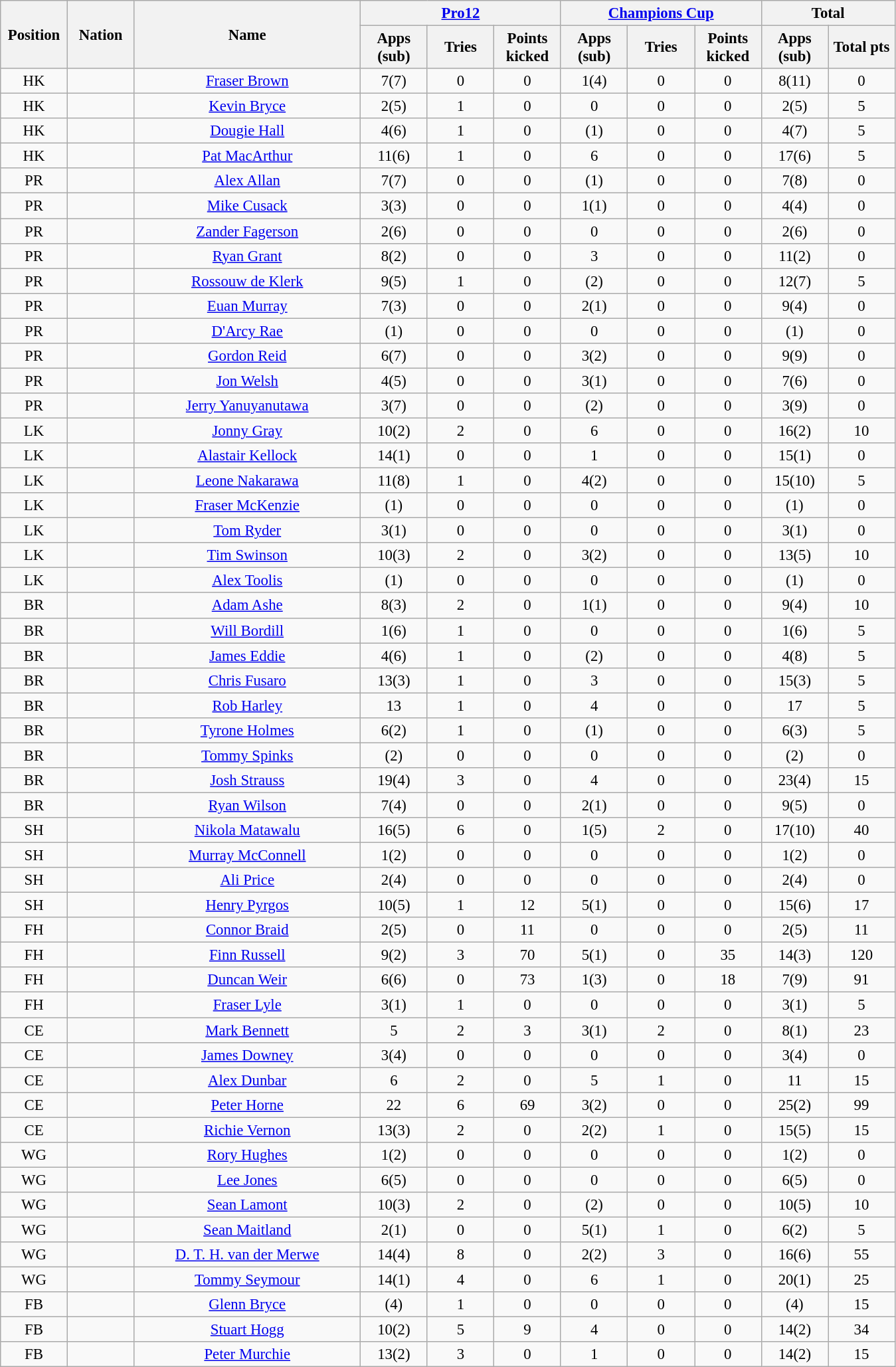<table class="wikitable" style="font-size: 95%; text-align: center;">
<tr>
<th rowspan=2 width=60>Position</th>
<th rowspan=2 width=60>Nation</th>
<th rowspan=2 width=220>Name</th>
<th colspan=3 width=150><a href='#'>Pro12</a></th>
<th colspan=3 width=150><a href='#'>Champions Cup</a></th>
<th colspan=2>Total</th>
</tr>
<tr>
<th style="width:60px">Apps<br>(sub)</th>
<th style="width:60px">Tries</th>
<th style="width:60px">Points<br>kicked</th>
<th style="width:60px">Apps<br>(sub)</th>
<th style="width:60px">Tries</th>
<th style="width:60px">Points<br>kicked</th>
<th style="width:60px">Apps<br>(sub)</th>
<th style="width:60px">Total pts</th>
</tr>
<tr>
<td>HK</td>
<td></td>
<td><a href='#'>Fraser Brown</a></td>
<td>7(7)</td>
<td>0</td>
<td>0</td>
<td>1(4)</td>
<td>0</td>
<td>0</td>
<td>8(11)</td>
<td>0</td>
</tr>
<tr>
<td>HK</td>
<td></td>
<td><a href='#'>Kevin Bryce</a></td>
<td>2(5)</td>
<td>1</td>
<td>0</td>
<td>0</td>
<td>0</td>
<td>0</td>
<td>2(5)</td>
<td>5</td>
</tr>
<tr>
<td>HK</td>
<td></td>
<td><a href='#'>Dougie Hall</a></td>
<td>4(6)</td>
<td>1</td>
<td>0</td>
<td>(1)</td>
<td>0</td>
<td>0</td>
<td>4(7)</td>
<td>5</td>
</tr>
<tr>
<td>HK</td>
<td></td>
<td><a href='#'>Pat MacArthur</a></td>
<td>11(6)</td>
<td>1</td>
<td>0</td>
<td>6</td>
<td>0</td>
<td>0</td>
<td>17(6)</td>
<td>5</td>
</tr>
<tr>
<td>PR</td>
<td></td>
<td><a href='#'>Alex Allan</a></td>
<td>7(7)</td>
<td>0</td>
<td>0</td>
<td>(1)</td>
<td>0</td>
<td>0</td>
<td>7(8)</td>
<td>0</td>
</tr>
<tr>
<td>PR</td>
<td></td>
<td><a href='#'>Mike Cusack</a></td>
<td>3(3)</td>
<td>0</td>
<td>0</td>
<td>1(1)</td>
<td>0</td>
<td>0</td>
<td>4(4)</td>
<td>0</td>
</tr>
<tr>
<td>PR</td>
<td></td>
<td><a href='#'>Zander Fagerson</a></td>
<td>2(6)</td>
<td>0</td>
<td>0</td>
<td>0</td>
<td>0</td>
<td>0</td>
<td>2(6)</td>
<td>0</td>
</tr>
<tr>
<td>PR</td>
<td></td>
<td><a href='#'>Ryan Grant</a></td>
<td>8(2)</td>
<td>0</td>
<td>0</td>
<td>3</td>
<td>0</td>
<td>0</td>
<td>11(2)</td>
<td>0</td>
</tr>
<tr>
<td>PR</td>
<td></td>
<td><a href='#'>Rossouw de Klerk</a></td>
<td>9(5)</td>
<td>1</td>
<td>0</td>
<td>(2)</td>
<td>0</td>
<td>0</td>
<td>12(7)</td>
<td>5</td>
</tr>
<tr>
<td>PR</td>
<td></td>
<td><a href='#'>Euan Murray</a></td>
<td>7(3)</td>
<td>0</td>
<td>0</td>
<td>2(1)</td>
<td>0</td>
<td>0</td>
<td>9(4)</td>
<td>0</td>
</tr>
<tr>
<td>PR</td>
<td></td>
<td><a href='#'>D'Arcy Rae</a></td>
<td>(1)</td>
<td>0</td>
<td>0</td>
<td>0</td>
<td>0</td>
<td>0</td>
<td>(1)</td>
<td>0</td>
</tr>
<tr>
<td>PR</td>
<td></td>
<td><a href='#'>Gordon Reid</a></td>
<td>6(7)</td>
<td>0</td>
<td>0</td>
<td>3(2)</td>
<td>0</td>
<td>0</td>
<td>9(9)</td>
<td>0</td>
</tr>
<tr>
<td>PR</td>
<td></td>
<td><a href='#'>Jon Welsh</a></td>
<td>4(5)</td>
<td>0</td>
<td>0</td>
<td>3(1)</td>
<td>0</td>
<td>0</td>
<td>7(6)</td>
<td>0</td>
</tr>
<tr>
<td>PR</td>
<td></td>
<td><a href='#'>Jerry Yanuyanutawa</a></td>
<td>3(7)</td>
<td>0</td>
<td>0</td>
<td>(2)</td>
<td>0</td>
<td>0</td>
<td>3(9)</td>
<td>0</td>
</tr>
<tr>
<td>LK</td>
<td></td>
<td><a href='#'>Jonny Gray</a></td>
<td>10(2)</td>
<td>2</td>
<td>0</td>
<td>6</td>
<td>0</td>
<td>0</td>
<td>16(2)</td>
<td>10</td>
</tr>
<tr>
<td>LK</td>
<td></td>
<td><a href='#'>Alastair Kellock</a></td>
<td>14(1)</td>
<td>0</td>
<td>0</td>
<td>1</td>
<td>0</td>
<td>0</td>
<td>15(1)</td>
<td>0</td>
</tr>
<tr>
<td>LK</td>
<td></td>
<td><a href='#'>Leone Nakarawa</a></td>
<td>11(8)</td>
<td>1</td>
<td>0</td>
<td>4(2)</td>
<td>0</td>
<td>0</td>
<td>15(10)</td>
<td>5</td>
</tr>
<tr>
<td>LK</td>
<td></td>
<td><a href='#'>Fraser McKenzie</a></td>
<td>(1)</td>
<td>0</td>
<td>0</td>
<td>0</td>
<td>0</td>
<td>0</td>
<td>(1)</td>
<td>0</td>
</tr>
<tr>
<td>LK</td>
<td></td>
<td><a href='#'>Tom Ryder</a></td>
<td>3(1)</td>
<td>0</td>
<td>0</td>
<td>0</td>
<td>0</td>
<td>0</td>
<td>3(1)</td>
<td>0</td>
</tr>
<tr>
<td>LK</td>
<td></td>
<td><a href='#'>Tim Swinson</a></td>
<td>10(3)</td>
<td>2</td>
<td>0</td>
<td>3(2)</td>
<td>0</td>
<td>0</td>
<td>13(5)</td>
<td>10</td>
</tr>
<tr>
<td>LK</td>
<td></td>
<td><a href='#'>Alex Toolis</a></td>
<td>(1)</td>
<td>0</td>
<td>0</td>
<td>0</td>
<td>0</td>
<td>0</td>
<td>(1)</td>
<td>0</td>
</tr>
<tr>
<td>BR</td>
<td></td>
<td><a href='#'>Adam Ashe</a></td>
<td>8(3)</td>
<td>2</td>
<td>0</td>
<td>1(1)</td>
<td>0</td>
<td>0</td>
<td>9(4)</td>
<td>10</td>
</tr>
<tr>
<td>BR</td>
<td></td>
<td><a href='#'>Will Bordill </a></td>
<td>1(6)</td>
<td>1</td>
<td>0</td>
<td>0</td>
<td>0</td>
<td>0</td>
<td>1(6)</td>
<td>5</td>
</tr>
<tr>
<td>BR</td>
<td></td>
<td><a href='#'>James Eddie</a></td>
<td>4(6)</td>
<td>1</td>
<td>0</td>
<td>(2)</td>
<td>0</td>
<td>0</td>
<td>4(8)</td>
<td>5</td>
</tr>
<tr>
<td>BR</td>
<td></td>
<td><a href='#'>Chris Fusaro</a></td>
<td>13(3)</td>
<td>1</td>
<td>0</td>
<td>3</td>
<td>0</td>
<td>0</td>
<td>15(3)</td>
<td>5</td>
</tr>
<tr>
<td>BR</td>
<td></td>
<td><a href='#'>Rob Harley</a></td>
<td>13</td>
<td>1</td>
<td>0</td>
<td>4</td>
<td>0</td>
<td>0</td>
<td>17</td>
<td>5</td>
</tr>
<tr>
<td>BR</td>
<td></td>
<td><a href='#'>Tyrone Holmes</a></td>
<td>6(2)</td>
<td>1</td>
<td>0</td>
<td>(1)</td>
<td>0</td>
<td>0</td>
<td>6(3)</td>
<td>5</td>
</tr>
<tr>
<td>BR</td>
<td></td>
<td><a href='#'>Tommy Spinks</a></td>
<td>(2)</td>
<td>0</td>
<td>0</td>
<td>0</td>
<td>0</td>
<td>0</td>
<td>(2)</td>
<td>0</td>
</tr>
<tr>
<td>BR</td>
<td></td>
<td><a href='#'>Josh Strauss</a></td>
<td>19(4)</td>
<td>3</td>
<td>0</td>
<td>4</td>
<td>0</td>
<td>0</td>
<td>23(4)</td>
<td>15</td>
</tr>
<tr>
<td>BR</td>
<td></td>
<td><a href='#'>Ryan Wilson</a></td>
<td>7(4)</td>
<td>0</td>
<td>0</td>
<td>2(1)</td>
<td>0</td>
<td>0</td>
<td>9(5)</td>
<td>0</td>
</tr>
<tr>
<td>SH</td>
<td></td>
<td><a href='#'>Nikola Matawalu</a></td>
<td>16(5)</td>
<td>6</td>
<td>0</td>
<td>1(5)</td>
<td>2</td>
<td>0</td>
<td>17(10)</td>
<td>40</td>
</tr>
<tr>
<td>SH</td>
<td></td>
<td><a href='#'>Murray McConnell</a></td>
<td>1(2)</td>
<td>0</td>
<td>0</td>
<td>0</td>
<td>0</td>
<td>0</td>
<td>1(2)</td>
<td>0</td>
</tr>
<tr>
<td>SH</td>
<td></td>
<td><a href='#'>Ali Price</a></td>
<td>2(4)</td>
<td>0</td>
<td>0</td>
<td>0</td>
<td>0</td>
<td>0</td>
<td>2(4)</td>
<td>0</td>
</tr>
<tr>
<td>SH</td>
<td></td>
<td><a href='#'>Henry Pyrgos</a></td>
<td>10(5)</td>
<td>1</td>
<td>12</td>
<td>5(1)</td>
<td>0</td>
<td>0</td>
<td>15(6)</td>
<td>17</td>
</tr>
<tr>
<td>FH</td>
<td></td>
<td><a href='#'>Connor Braid</a></td>
<td>2(5)</td>
<td>0</td>
<td>11</td>
<td>0</td>
<td>0</td>
<td>0</td>
<td>2(5)</td>
<td>11</td>
</tr>
<tr>
<td>FH</td>
<td></td>
<td><a href='#'>Finn Russell</a></td>
<td>9(2)</td>
<td>3</td>
<td>70</td>
<td>5(1)</td>
<td>0</td>
<td>35</td>
<td>14(3)</td>
<td>120</td>
</tr>
<tr>
<td>FH</td>
<td></td>
<td><a href='#'>Duncan Weir</a></td>
<td>6(6)</td>
<td>0</td>
<td>73</td>
<td>1(3)</td>
<td>0</td>
<td>18</td>
<td>7(9)</td>
<td>91</td>
</tr>
<tr>
<td>FH</td>
<td></td>
<td><a href='#'>Fraser Lyle</a></td>
<td>3(1)</td>
<td>1</td>
<td>0</td>
<td>0</td>
<td>0</td>
<td>0</td>
<td>3(1)</td>
<td>5</td>
</tr>
<tr>
<td>CE</td>
<td></td>
<td><a href='#'>Mark Bennett</a></td>
<td>5</td>
<td>2</td>
<td>3</td>
<td>3(1)</td>
<td>2</td>
<td>0</td>
<td>8(1)</td>
<td>23</td>
</tr>
<tr>
<td>CE</td>
<td></td>
<td><a href='#'>James Downey</a></td>
<td>3(4)</td>
<td>0</td>
<td>0</td>
<td>0</td>
<td>0</td>
<td>0</td>
<td>3(4)</td>
<td>0</td>
</tr>
<tr>
<td>CE</td>
<td></td>
<td><a href='#'>Alex Dunbar</a></td>
<td>6</td>
<td>2</td>
<td>0</td>
<td>5</td>
<td>1</td>
<td>0</td>
<td>11</td>
<td>15</td>
</tr>
<tr>
<td>CE</td>
<td></td>
<td><a href='#'>Peter Horne</a></td>
<td>22</td>
<td>6</td>
<td>69</td>
<td>3(2)</td>
<td>0</td>
<td>0</td>
<td>25(2)</td>
<td>99</td>
</tr>
<tr>
<td>CE</td>
<td></td>
<td><a href='#'>Richie Vernon</a></td>
<td>13(3)</td>
<td>2</td>
<td>0</td>
<td>2(2)</td>
<td>1</td>
<td>0</td>
<td>15(5)</td>
<td>15</td>
</tr>
<tr>
<td>WG</td>
<td></td>
<td><a href='#'>Rory Hughes</a></td>
<td>1(2)</td>
<td>0</td>
<td>0</td>
<td>0</td>
<td>0</td>
<td>0</td>
<td>1(2)</td>
<td>0</td>
</tr>
<tr>
<td>WG</td>
<td></td>
<td><a href='#'>Lee Jones</a></td>
<td>6(5)</td>
<td>0</td>
<td>0</td>
<td>0</td>
<td>0</td>
<td>0</td>
<td>6(5)</td>
<td>0</td>
</tr>
<tr>
<td>WG</td>
<td></td>
<td><a href='#'>Sean Lamont</a></td>
<td>10(3)</td>
<td>2</td>
<td>0</td>
<td>(2)</td>
<td>0</td>
<td>0</td>
<td>10(5)</td>
<td>10</td>
</tr>
<tr>
<td>WG</td>
<td></td>
<td><a href='#'>Sean Maitland</a></td>
<td>2(1)</td>
<td>0</td>
<td>0</td>
<td>5(1)</td>
<td>1</td>
<td>0</td>
<td>6(2)</td>
<td>5</td>
</tr>
<tr>
<td>WG</td>
<td></td>
<td><a href='#'>D. T. H. van der Merwe</a></td>
<td>14(4)</td>
<td>8</td>
<td>0</td>
<td>2(2)</td>
<td>3</td>
<td>0</td>
<td>16(6)</td>
<td>55</td>
</tr>
<tr>
<td>WG</td>
<td></td>
<td><a href='#'>Tommy Seymour</a></td>
<td>14(1)</td>
<td>4</td>
<td>0</td>
<td>6</td>
<td>1</td>
<td>0</td>
<td>20(1)</td>
<td>25</td>
</tr>
<tr>
<td>FB</td>
<td></td>
<td><a href='#'>Glenn Bryce</a></td>
<td>(4)</td>
<td>1</td>
<td>0</td>
<td>0</td>
<td>0</td>
<td>0</td>
<td>(4)</td>
<td>15</td>
</tr>
<tr>
<td>FB</td>
<td></td>
<td><a href='#'>Stuart Hogg</a></td>
<td>10(2)</td>
<td>5</td>
<td>9</td>
<td>4</td>
<td>0</td>
<td>0</td>
<td>14(2)</td>
<td>34</td>
</tr>
<tr>
<td>FB</td>
<td></td>
<td><a href='#'>Peter Murchie</a></td>
<td>13(2)</td>
<td>3</td>
<td>0</td>
<td>1</td>
<td>0</td>
<td>0</td>
<td>14(2)</td>
<td>15</td>
</tr>
</table>
